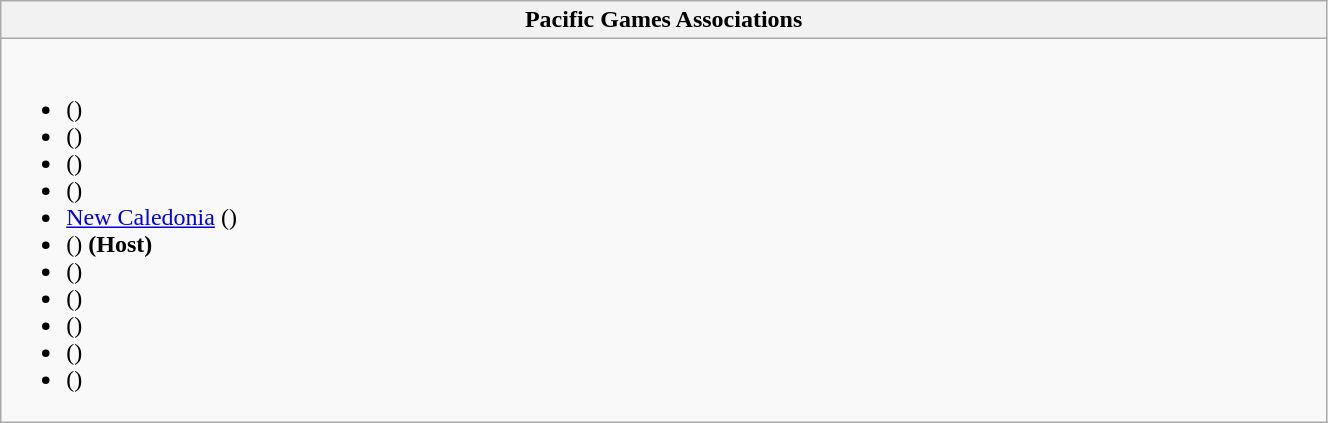<table class="wikitable collapsible" style="min-width:70%; max-width:58em;">
<tr>
<th>Pacific Games Associations</th>
</tr>
<tr>
<td><br><ul><li> ()</li><li> ()</li><li> ()</li><li> ()</li><li>  <a href='#'>New Caledonia</a> ()</li><li> () <strong>(Host)</strong></li><li> ()</li><li> ()</li><li> ()</li><li> ()</li><li> ()</li></ul></td>
</tr>
</table>
